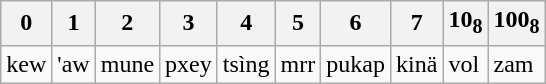<table class="wikitable">
<tr>
<th>0</th>
<th>1</th>
<th>2</th>
<th>3</th>
<th>4</th>
<th>5</th>
<th>6</th>
<th>7</th>
<th>10<sub>8</sub></th>
<th>100<sub>8</sub></th>
</tr>
<tr>
<td>kew</td>
<td>'aw</td>
<td>mune</td>
<td>pxey</td>
<td>tsìng</td>
<td>mrr</td>
<td>pukap</td>
<td>kinä</td>
<td>vol</td>
<td>zam</td>
</tr>
</table>
